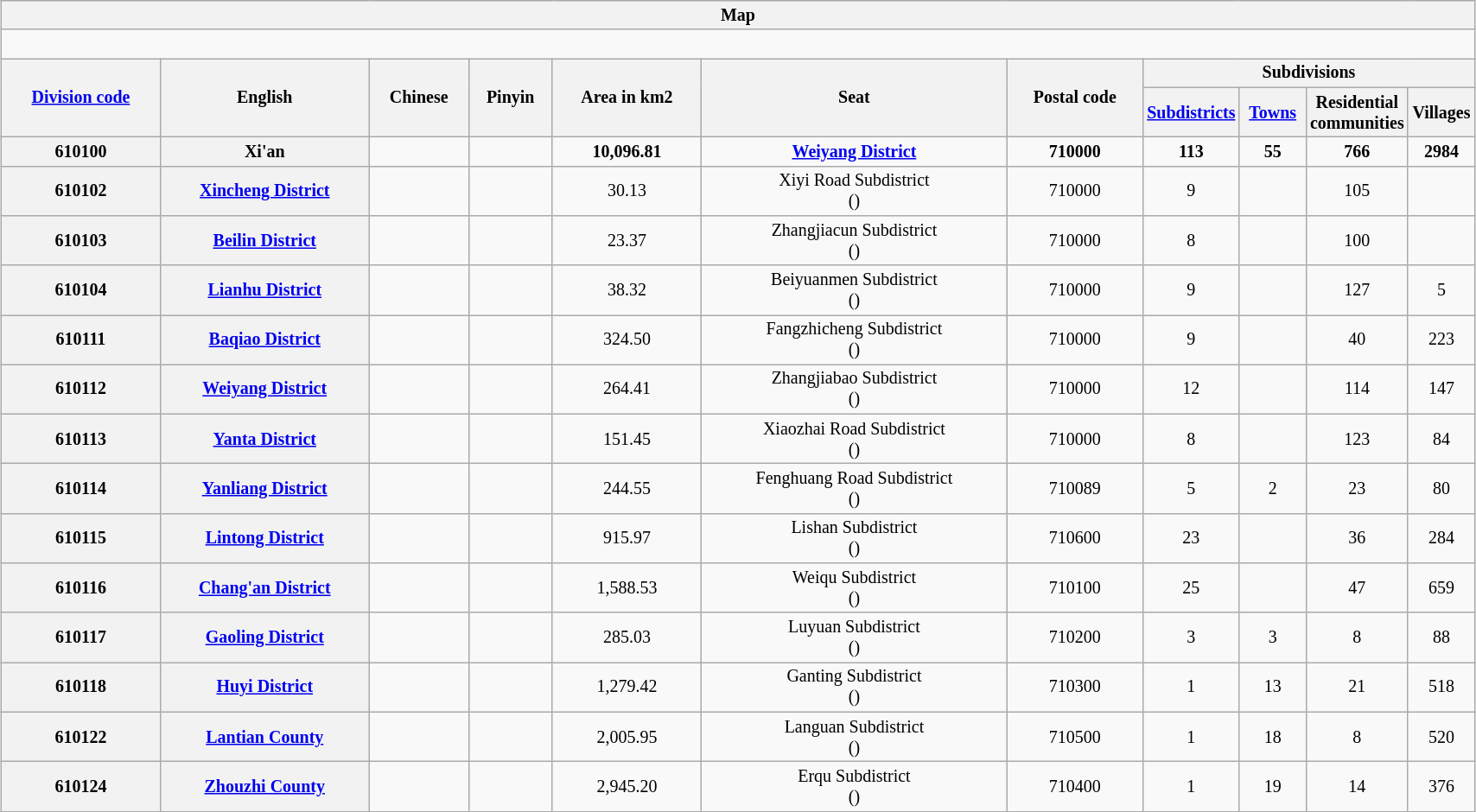<table class="wikitable"  style="margin:auto; width:90%; font-size:smaller;">
<tr>
<th colspan="12">Map</th>
</tr>
<tr>
<td colspan="12"  style="text-align:center; font-size:normal;"><br><div>















</div></td>
</tr>
<tr>
<th ! scope="col" rowspan=2><a href='#'>Division code</a></th>
<th ! scope="col" rowspan=2>English</th>
<th ! scope="col" rowspan=2>Chinese</th>
<th ! scope="col" rowspan=2>Pinyin</th>
<th ! scope="col" rowspan=2>Area in km2</th>
<th ! scope="col" rowspan=2>Seat</th>
<th ! scope="col" rowspan=2>Postal code</th>
<th ! scope="col" colspan=6>Subdivisions</th>
</tr>
<tr>
<th ! scope="col" style="width:45px;"><a href='#'>Subdistricts</a></th>
<th ! scope="col" style="width:45px;"><a href='#'>Towns</a></th>
<th ! scope="col" style="width:45px;">Residential communities</th>
<th ! scope="col" style="width:45px;">Villages</th>
</tr>
<tr style="text-align:center; font-weight:bold;">
<th>610100</th>
<th>Xi'an</th>
<td></td>
<td></td>
<td>10,096.81</td>
<td><a href='#'>Weiyang District</a></td>
<td>710000</td>
<td>113</td>
<td>55</td>
<td>766</td>
<td>2984</td>
</tr>
<tr style="text-align:center;">
<th>610102</th>
<th><a href='#'>Xincheng District</a></th>
<td></td>
<td></td>
<td>30.13</td>
<td>Xiyi Road Subdistrict<br>()</td>
<td>710000</td>
<td>9</td>
<td></td>
<td>105</td>
<td></td>
</tr>
<tr style="text-align:center;">
<th>610103</th>
<th><a href='#'>Beilin District</a></th>
<td></td>
<td></td>
<td>23.37</td>
<td>Zhangjiacun Subdistrict<br>()</td>
<td>710000</td>
<td>8</td>
<td></td>
<td>100</td>
<td></td>
</tr>
<tr style="text-align:center;">
<th>610104</th>
<th><a href='#'>Lianhu District</a></th>
<td></td>
<td></td>
<td>38.32</td>
<td>Beiyuanmen Subdistrict<br>()</td>
<td>710000</td>
<td>9</td>
<td></td>
<td>127</td>
<td>5</td>
</tr>
<tr style="text-align:center;">
<th>610111</th>
<th><a href='#'>Baqiao District</a></th>
<td></td>
<td></td>
<td>324.50</td>
<td>Fangzhicheng Subdistrict<br>()</td>
<td>710000</td>
<td>9</td>
<td></td>
<td>40</td>
<td>223</td>
</tr>
<tr style="text-align:center;">
<th>610112</th>
<th><a href='#'>Weiyang District</a></th>
<td></td>
<td></td>
<td>264.41</td>
<td>Zhangjiabao Subdistrict<br>()</td>
<td>710000</td>
<td>12</td>
<td></td>
<td>114</td>
<td>147</td>
</tr>
<tr style="text-align:center;">
<th>610113</th>
<th><a href='#'>Yanta District</a></th>
<td></td>
<td></td>
<td>151.45</td>
<td>Xiaozhai Road Subdistrict<br>()</td>
<td>710000</td>
<td>8</td>
<td></td>
<td>123</td>
<td>84</td>
</tr>
<tr style="text-align:center;">
<th>610114</th>
<th><a href='#'>Yanliang District</a></th>
<td></td>
<td></td>
<td>244.55</td>
<td>Fenghuang Road Subdistrict<br>()</td>
<td>710089</td>
<td>5</td>
<td>2</td>
<td>23</td>
<td>80</td>
</tr>
<tr style="text-align:center;">
<th>610115</th>
<th><a href='#'>Lintong District</a></th>
<td></td>
<td></td>
<td>915.97</td>
<td>Lishan Subdistrict<br>()</td>
<td>710600</td>
<td>23</td>
<td></td>
<td>36</td>
<td>284</td>
</tr>
<tr style="text-align:center;">
<th>610116</th>
<th><a href='#'>Chang'an District</a></th>
<td></td>
<td></td>
<td>1,588.53</td>
<td>Weiqu Subdistrict<br>()</td>
<td>710100</td>
<td>25</td>
<td></td>
<td>47</td>
<td>659</td>
</tr>
<tr style="text-align:center;">
<th>610117</th>
<th><a href='#'>Gaoling District</a></th>
<td></td>
<td></td>
<td>285.03</td>
<td>Luyuan Subdistrict<br>()</td>
<td>710200</td>
<td>3</td>
<td>3</td>
<td>8</td>
<td>88</td>
</tr>
<tr style="text-align:center;">
<th>610118</th>
<th><a href='#'>Huyi District</a></th>
<td></td>
<td></td>
<td>1,279.42</td>
<td>Ganting Subdistrict<br>()</td>
<td>710300</td>
<td>1</td>
<td>13</td>
<td>21</td>
<td>518</td>
</tr>
<tr style="text-align:center;">
<th>610122</th>
<th><a href='#'>Lantian County</a></th>
<td></td>
<td></td>
<td>2,005.95</td>
<td>Languan Subdistrict<br>()</td>
<td>710500</td>
<td>1</td>
<td>18</td>
<td>8</td>
<td>520</td>
</tr>
<tr style="text-align:center;">
<th>610124</th>
<th><a href='#'>Zhouzhi County</a></th>
<td></td>
<td></td>
<td>2,945.20</td>
<td>Erqu Subdistrict<br>()</td>
<td>710400</td>
<td>1</td>
<td>19</td>
<td>14</td>
<td>376</td>
</tr>
</table>
